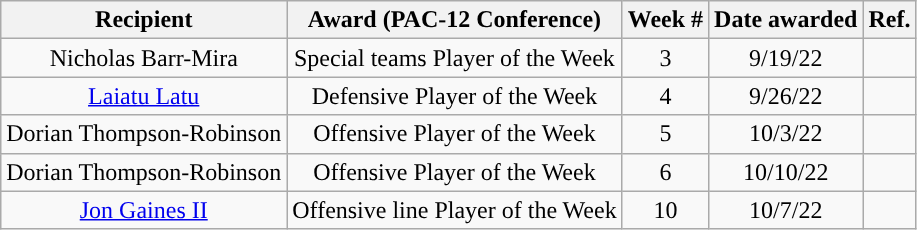<table class="wikitable sortable" style="text-align:center">
<tr>
<th>Recipient</th>
<th>Award (PAC-12 Conference)</th>
<th>Week #</th>
<th>Date awarded</th>
<th>Ref.</th>
</tr>
<tr>
<td>Nicholas Barr-Mira</td>
<td>Special teams Player of the Week</td>
<td>3</td>
<td>9/19/22</td>
<td></td>
</tr>
<tr>
<td><a href='#'>Laiatu Latu</a></td>
<td>Defensive Player of the Week</td>
<td>4</td>
<td>9/26/22</td>
<td></td>
</tr>
<tr>
<td>Dorian Thompson-Robinson</td>
<td>Offensive Player of the Week</td>
<td>5</td>
<td>10/3/22</td>
<td></td>
</tr>
<tr>
<td>Dorian Thompson-Robinson</td>
<td>Offensive Player of the Week</td>
<td>6</td>
<td>10/10/22</td>
<td></td>
</tr>
<tr>
<td><a href='#'>Jon Gaines II</a></td>
<td>Offensive line Player of the Week</td>
<td>10</td>
<td>10/7/22</td>
<td></td>
</tr>
</table>
